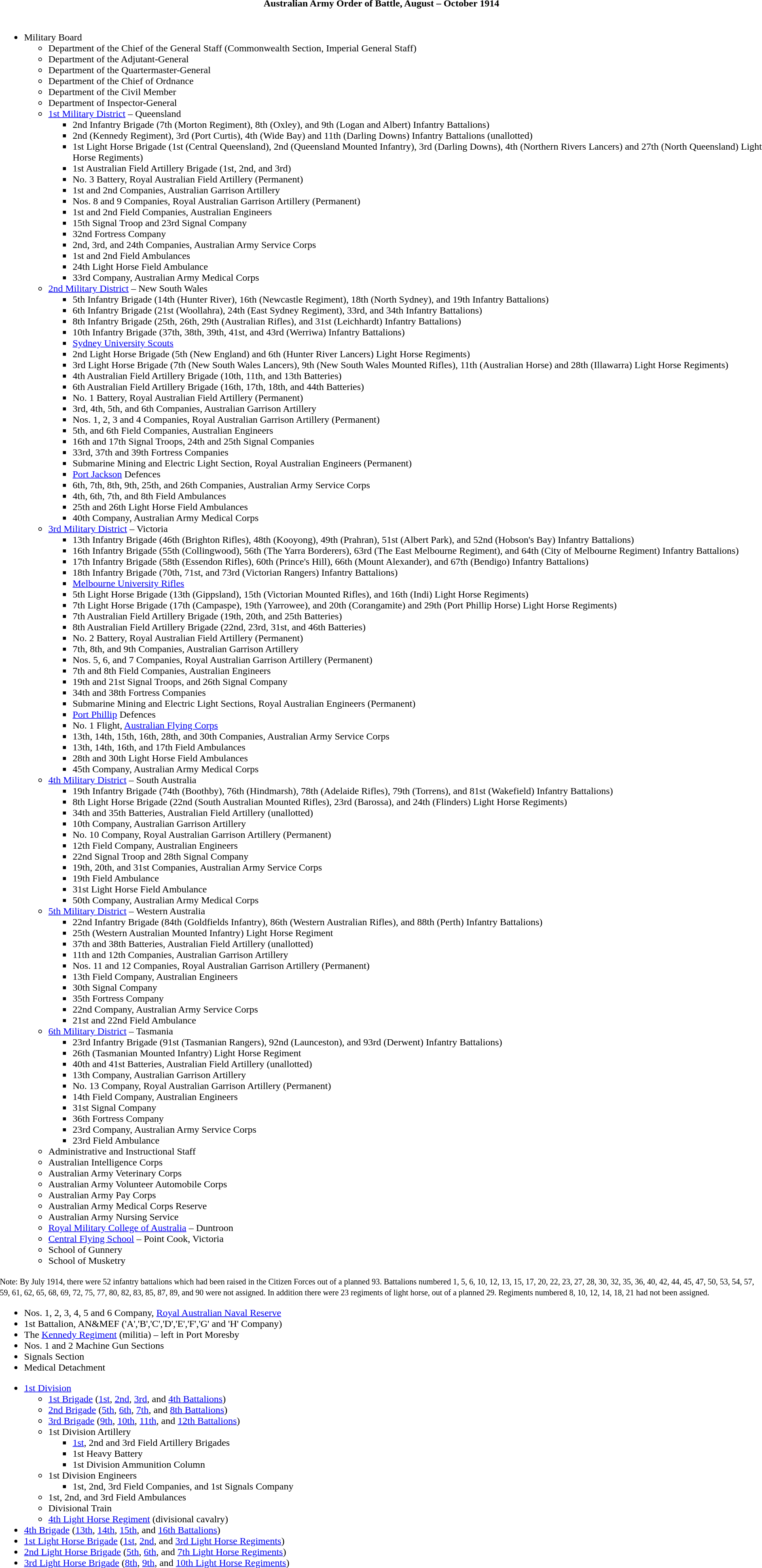<table class="toccolours collapsible collapsed" style="width:100%; background:transparent;">
<tr>
<th colspan=>Australian Army Order of Battle, August – October 1914</th>
</tr>
<tr>
<td colspan="2"><br><ul><li>Military Board<ul><li>Department of the Chief of the General Staff (Commonwealth Section, Imperial General Staff)</li><li>Department of the Adjutant-General</li><li>Department of the Quartermaster-General</li><li>Department of the Chief of Ordnance</li><li>Department of the Civil Member</li><li>Department of Inspector-General</li><li><a href='#'>1st Military District</a> – Queensland<ul><li>2nd Infantry Brigade (7th (Morton Regiment), 8th (Oxley), and 9th (Logan and Albert) Infantry Battalions)</li><li>2nd (Kennedy Regiment), 3rd (Port Curtis), 4th (Wide Bay) and 11th (Darling Downs) Infantry Battalions (unallotted)</li><li>1st Light Horse Brigade (1st (Central Queensland), 2nd (Queensland Mounted Infantry), 3rd (Darling Downs), 4th (Northern Rivers Lancers) and 27th (North Queensland) Light Horse Regiments)</li><li>1st Australian Field Artillery Brigade (1st, 2nd, and 3rd)</li><li>No. 3 Battery, Royal Australian Field Artillery (Permanent)</li><li>1st and 2nd Companies, Australian Garrison Artillery</li><li>Nos. 8 and 9 Companies, Royal Australian Garrison Artillery (Permanent)</li><li>1st and 2nd Field Companies, Australian Engineers</li><li>15th Signal Troop and 23rd Signal Company</li><li>32nd Fortress Company</li><li>2nd, 3rd, and 24th Companies, Australian Army Service Corps</li><li>1st and 2nd Field Ambulances</li><li>24th Light Horse Field Ambulance</li><li>33rd Company, Australian Army Medical Corps</li></ul></li><li><a href='#'>2nd Military District</a> – New South Wales<ul><li>5th Infantry Brigade (14th (Hunter River), 16th (Newcastle Regiment), 18th (North Sydney), and 19th Infantry Battalions)</li><li>6th Infantry Brigade (21st (Woollahra), 24th (East Sydney Regiment), 33rd, and 34th Infantry Battalions)</li><li>8th Infantry Brigade (25th, 26th, 29th (Australian Rifles), and 31st (Leichhardt) Infantry Battalions)</li><li>10th Infantry Brigade (37th, 38th, 39th, 41st, and 43rd (Werriwa) Infantry Battalions)</li><li><a href='#'>Sydney University Scouts</a></li><li>2nd Light Horse Brigade (5th (New England) and 6th (Hunter River Lancers) Light Horse Regiments)</li><li>3rd Light Horse Brigade (7th (New South Wales Lancers), 9th (New South Wales Mounted Rifles), 11th (Australian Horse) and 28th (Illawarra) Light Horse Regiments)</li><li>4th Australian Field Artillery Brigade (10th, 11th, and 13th Batteries)</li><li>6th Australian Field Artillery Brigade (16th, 17th, 18th, and 44th Batteries)</li><li>No. 1 Battery, Royal Australian Field Artillery (Permanent)</li><li>3rd, 4th, 5th, and 6th Companies, Australian Garrison Artillery</li><li>Nos. 1, 2, 3 and 4 Companies, Royal Australian Garrison Artillery (Permanent)</li><li>5th, and 6th Field Companies, Australian Engineers</li><li>16th and 17th Signal Troops, 24th and 25th Signal Companies</li><li>33rd, 37th and 39th Fortress Companies</li><li>Submarine Mining and Electric Light Section, Royal Australian Engineers (Permanent)</li><li><a href='#'>Port Jackson</a> Defences</li><li>6th, 7th, 8th, 9th, 25th, and 26th Companies, Australian Army Service Corps</li><li>4th, 6th, 7th, and 8th Field Ambulances</li><li>25th and 26th Light Horse Field Ambulances</li><li>40th Company, Australian Army Medical Corps</li></ul></li><li><a href='#'>3rd Military District</a> – Victoria<ul><li>13th Infantry Brigade (46th (Brighton Rifles), 48th (Kooyong), 49th (Prahran), 51st (Albert Park), and 52nd (Hobson's Bay) Infantry Battalions)</li><li>16th Infantry Brigade (55th (Collingwood), 56th (The Yarra Borderers), 63rd (The East Melbourne Regiment), and 64th (City of Melbourne Regiment) Infantry Battalions)</li><li>17th Infantry Brigade (58th (Essendon Rifles), 60th (Prince's Hill), 66th (Mount Alexander), and 67th (Bendigo) Infantry Battalions)</li><li>18th Infantry Brigade (70th, 71st, and 73rd (Victorian Rangers) Infantry Battalions)</li><li><a href='#'>Melbourne University Rifles</a></li><li>5th Light Horse Brigade (13th (Gippsland), 15th (Victorian Mounted Rifles), and 16th (Indi) Light Horse Regiments)</li><li>7th Light Horse Brigade (17th (Campaspe), 19th (Yarrowee), and 20th (Corangamite) and 29th (Port Phillip Horse) Light Horse Regiments)</li><li>7th Australian Field Artillery Brigade (19th, 20th, and 25th Batteries)</li><li>8th Australian Field Artillery Brigade (22nd, 23rd, 31st, and 46th Batteries)</li><li>No. 2 Battery, Royal Australian Field Artillery (Permanent)</li><li>7th, 8th, and 9th Companies, Australian Garrison Artillery</li><li>Nos. 5, 6, and 7 Companies, Royal Australian Garrison Artillery (Permanent)</li><li>7th and 8th Field Companies, Australian Engineers</li><li>19th and 21st Signal Troops, and 26th Signal Company</li><li>34th and 38th Fortress Companies</li><li>Submarine Mining and Electric Light Sections, Royal Australian Engineers (Permanent)</li><li><a href='#'>Port Phillip</a> Defences</li><li>No. 1 Flight, <a href='#'>Australian Flying Corps</a></li><li>13th, 14th, 15th, 16th, 28th, and 30th Companies, Australian Army Service Corps</li><li>13th, 14th, 16th, and 17th Field Ambulances</li><li>28th and 30th Light Horse Field Ambulances</li><li>45th Company, Australian Army Medical Corps</li></ul></li><li><a href='#'>4th Military District</a> – South Australia<ul><li>19th Infantry Brigade (74th (Boothby), 76th (Hindmarsh), 78th (Adelaide Rifles), 79th (Torrens), and 81st (Wakefield) Infantry Battalions)</li><li>8th Light Horse Brigade (22nd (South Australian Mounted Rifles), 23rd (Barossa), and 24th (Flinders) Light Horse Regiments)</li><li>34th and 35th Batteries, Australian Field Artillery (unallotted)</li><li>10th Company, Australian Garrison Artillery</li><li>No. 10 Company, Royal Australian Garrison Artillery (Permanent)</li><li>12th Field Company, Australian Engineers</li><li>22nd Signal Troop and 28th Signal Company</li><li>19th, 20th, and 31st Companies, Australian Army Service Corps</li><li>19th Field Ambulance</li><li>31st Light Horse Field Ambulance</li><li>50th Company, Australian Army Medical Corps</li></ul></li><li><a href='#'>5th Military District</a> – Western Australia<ul><li>22nd Infantry Brigade (84th (Goldfields Infantry), 86th (Western Australian Rifles), and 88th (Perth) Infantry Battalions)</li><li>25th (Western Australian Mounted Infantry) Light Horse Regiment</li><li>37th and 38th Batteries, Australian Field Artillery (unallotted)</li><li>11th and 12th Companies, Australian Garrison Artillery</li><li>Nos. 11 and 12 Companies, Royal Australian Garrison Artillery (Permanent)</li><li>13th Field Company, Australian Engineers</li><li>30th Signal Company</li><li>35th Fortress Company</li><li>22nd Company, Australian Army Service Corps</li><li>21st and 22nd Field Ambulance</li></ul></li><li><a href='#'>6th Military District</a> – Tasmania<ul><li>23rd Infantry Brigade (91st (Tasmanian Rangers), 92nd (Launceston), and 93rd (Derwent) Infantry Battalions)</li><li>26th (Tasmanian Mounted Infantry) Light Horse Regiment</li><li>40th and 41st Batteries, Australian Field Artillery (unallotted)</li><li>13th Company, Australian Garrison Artillery</li><li>No. 13 Company, Royal Australian Garrison Artillery (Permanent)</li><li>14th Field Company, Australian Engineers</li><li>31st Signal Company</li><li>36th Fortress Company</li><li>23rd Company, Australian Army Service Corps</li><li>23rd Field Ambulance</li></ul></li><li>Administrative and Instructional Staff</li><li>Australian Intelligence Corps</li><li>Australian Army Veterinary Corps</li><li>Australian Army Volunteer Automobile Corps</li><li>Australian Army Pay Corps</li><li>Australian Army Medical Corps Reserve</li><li>Australian Army Nursing Service</li><li><a href='#'>Royal Military College of Australia</a> – Duntroon</li><li><a href='#'>Central Flying School</a> – Point Cook, Victoria</li><li>School of Gunnery</li><li>School of Musketry</li></ul></li></ul><small>Note: By July 1914, there were 52 infantry battalions which had been raised in the Citizen Forces out of a planned 93. Battalions numbered 1, 5, 6, 10, 12, 13, 15, 17, 20, 22, 23, 27, 28, 30, 32, 35, 36, 40, 42, 44, 45, 47, 50, 53, 54, 57, 59, 61, 62, 65, 68, 69, 72, 75, 77, 80, 82, 83, 85, 87, 89, and 90 were not assigned. In addition there were 23 regiments of light horse, out of a planned 29. Regiments numbered 8, 10, 12, 14, 18, 21 had not been assigned.</small><ul><li>Nos. 1, 2, 3, 4, 5 and 6 Company, <a href='#'>Royal Australian Naval Reserve</a></li><li>1st Battalion, AN&MEF ('A','B','C','D','E','F','G' and 'H' Company)</li><li>The <a href='#'>Kennedy Regiment</a> (militia) – left in Port Moresby</li><li>Nos. 1 and 2 Machine Gun Sections</li><li>Signals Section</li><li>Medical Detachment</li></ul><ul><li><a href='#'>1st Division</a><ul><li><a href='#'>1st Brigade</a> (<a href='#'>1st</a>, <a href='#'>2nd</a>, <a href='#'>3rd</a>, and <a href='#'>4th Battalions</a>)</li><li><a href='#'>2nd Brigade</a> (<a href='#'>5th</a>, <a href='#'>6th</a>, <a href='#'>7th</a>, and <a href='#'>8th Battalions</a>)</li><li><a href='#'>3rd Brigade</a> (<a href='#'>9th</a>, <a href='#'>10th</a>, <a href='#'>11th</a>, and <a href='#'>12th Battalions</a>)</li><li>1st Division Artillery<ul><li><a href='#'>1st</a>, 2nd and 3rd Field Artillery Brigades</li><li>1st Heavy Battery</li><li>1st Division Ammunition Column</li></ul></li><li>1st Division Engineers<ul><li>1st, 2nd, 3rd Field Companies, and 1st Signals Company</li></ul></li><li>1st, 2nd, and 3rd Field Ambulances</li><li>Divisional Train</li><li><a href='#'>4th Light Horse Regiment</a> (divisional cavalry)</li></ul></li><li><a href='#'>4th Brigade</a> (<a href='#'>13th</a>, <a href='#'>14th</a>, <a href='#'>15th</a>, and <a href='#'>16th Battalions</a>)</li><li><a href='#'>1st Light Horse Brigade</a> (<a href='#'>1st</a>, <a href='#'>2nd</a>, and <a href='#'>3rd Light Horse Regiments</a>)</li><li><a href='#'>2nd Light Horse Brigade</a> (<a href='#'>5th</a>, <a href='#'>6th</a>, and <a href='#'>7th Light Horse Regiments</a>)</li><li><a href='#'>3rd Light Horse Brigade</a> (<a href='#'>8th</a>, <a href='#'>9th</a>, and <a href='#'>10th Light Horse Regiments</a>)</li></ul></td>
</tr>
</table>
